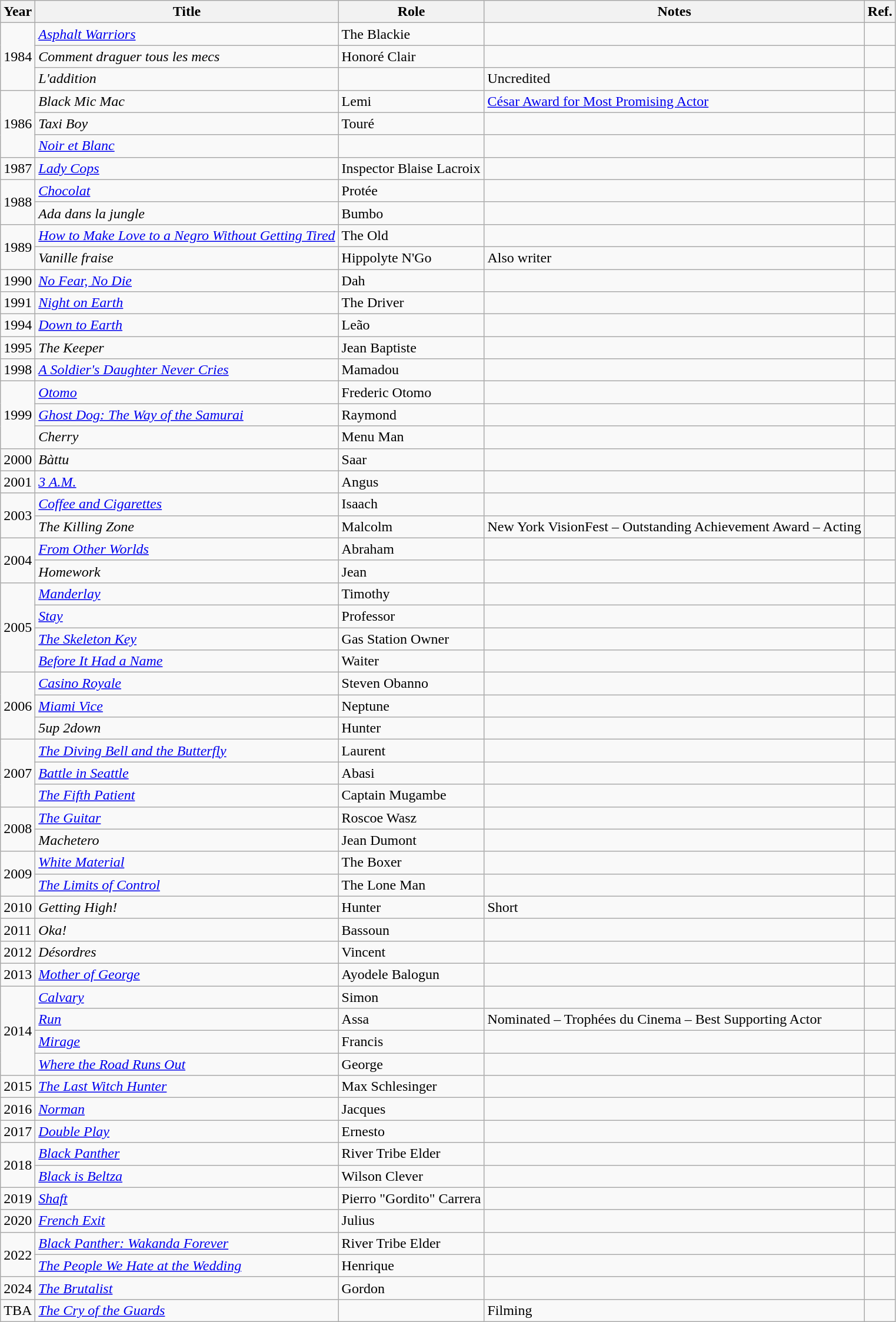<table class="wikitable">
<tr>
<th>Year</th>
<th>Title</th>
<th>Role</th>
<th>Notes</th>
<th>Ref.</th>
</tr>
<tr>
<td rowspan=3>1984</td>
<td><em><a href='#'>Asphalt Warriors</a></em></td>
<td>The Blackie</td>
<td></td>
<td></td>
</tr>
<tr>
<td><em>Comment draguer tous les mecs</em></td>
<td>Honoré Clair</td>
<td></td>
<td></td>
</tr>
<tr>
<td><em>L'addition</em></td>
<td></td>
<td>Uncredited</td>
<td></td>
</tr>
<tr>
<td rowspan=3>1986</td>
<td><em>Black Mic Mac</em></td>
<td>Lemi</td>
<td><a href='#'>César Award for Most Promising Actor</a></td>
<td></td>
</tr>
<tr>
<td><em>Taxi Boy</em></td>
<td>Touré</td>
<td></td>
<td></td>
</tr>
<tr>
<td><em><a href='#'>Noir et Blanc</a></em></td>
<td></td>
<td></td>
<td></td>
</tr>
<tr>
<td rowspan=1>1987</td>
<td><em><a href='#'>Lady Cops</a></em></td>
<td>Inspector Blaise Lacroix</td>
<td></td>
<td></td>
</tr>
<tr>
<td rowspan=2>1988</td>
<td><em><a href='#'>Chocolat</a></em></td>
<td>Protée</td>
<td></td>
<td></td>
</tr>
<tr>
<td><em>Ada dans la jungle</em></td>
<td>Bumbo</td>
<td></td>
<td></td>
</tr>
<tr>
<td rowspan=2>1989</td>
<td><em><a href='#'>How to Make Love to a Negro Without Getting Tired</a></em></td>
<td>The Old</td>
<td></td>
<td></td>
</tr>
<tr>
<td><em>Vanille fraise</em></td>
<td>Hippolyte N'Go</td>
<td>Also writer</td>
<td></td>
</tr>
<tr>
<td rowspan=1>1990</td>
<td><em><a href='#'>No Fear, No Die</a></em></td>
<td>Dah</td>
<td></td>
<td></td>
</tr>
<tr>
<td rowspan=1>1991</td>
<td><em><a href='#'>Night on Earth</a></em></td>
<td>The Driver</td>
<td></td>
<td></td>
</tr>
<tr>
<td rowspan=1>1994</td>
<td><em><a href='#'>Down to Earth</a></em></td>
<td>Leão</td>
<td></td>
<td></td>
</tr>
<tr>
<td rowspan=1>1995</td>
<td><em>The Keeper</em></td>
<td>Jean Baptiste</td>
<td></td>
<td></td>
</tr>
<tr>
<td rowspan=1>1998</td>
<td><em><a href='#'>A Soldier's Daughter Never Cries</a></em></td>
<td>Mamadou</td>
<td></td>
<td></td>
</tr>
<tr>
<td rowspan=3>1999</td>
<td><em><a href='#'>Otomo</a></em></td>
<td>Frederic Otomo</td>
<td></td>
<td></td>
</tr>
<tr>
<td><em><a href='#'>Ghost Dog: The Way of the Samurai</a></em></td>
<td>Raymond</td>
<td></td>
<td></td>
</tr>
<tr>
<td><em>Cherry</em></td>
<td>Menu Man</td>
<td></td>
<td></td>
</tr>
<tr>
<td rowspan=1>2000</td>
<td><em>Bàttu</em></td>
<td>Saar</td>
<td></td>
<td></td>
</tr>
<tr>
<td>2001</td>
<td><em><a href='#'>3 A.M.</a></em></td>
<td>Angus</td>
<td></td>
<td></td>
</tr>
<tr>
<td rowspan=2>2003</td>
<td><em><a href='#'>Coffee and Cigarettes</a></em></td>
<td>Isaach</td>
<td></td>
<td></td>
</tr>
<tr>
<td><em>The Killing Zone</em></td>
<td>Malcolm</td>
<td>New York VisionFest – Outstanding Achievement Award – Acting</td>
<td></td>
</tr>
<tr>
<td rowspan=2>2004</td>
<td><em><a href='#'>From Other Worlds</a></em></td>
<td>Abraham</td>
<td></td>
<td></td>
</tr>
<tr>
<td><em>Homework</em></td>
<td>Jean</td>
<td></td>
<td></td>
</tr>
<tr>
<td rowspan=4>2005</td>
<td><em><a href='#'>Manderlay</a></em></td>
<td>Timothy</td>
<td></td>
<td></td>
</tr>
<tr>
<td><em><a href='#'>Stay</a></em></td>
<td>Professor</td>
<td></td>
<td></td>
</tr>
<tr>
<td><em><a href='#'>The Skeleton Key</a></em></td>
<td>Gas Station Owner</td>
<td></td>
<td></td>
</tr>
<tr>
<td><em><a href='#'>Before It Had a Name</a></em></td>
<td>Waiter</td>
<td></td>
<td></td>
</tr>
<tr>
<td rowspan=3>2006</td>
<td><em><a href='#'>Casino Royale</a></em></td>
<td>Steven Obanno</td>
<td></td>
<td></td>
</tr>
<tr>
<td><em><a href='#'>Miami Vice</a></em></td>
<td>Neptune</td>
<td></td>
<td></td>
</tr>
<tr>
<td><em>5up 2down</em></td>
<td>Hunter</td>
<td></td>
<td></td>
</tr>
<tr>
<td rowspan=3>2007</td>
<td><em><a href='#'>The Diving Bell and the Butterfly</a></em></td>
<td>Laurent</td>
<td></td>
<td></td>
</tr>
<tr>
<td><em><a href='#'>Battle in Seattle</a></em></td>
<td>Abasi</td>
<td></td>
<td></td>
</tr>
<tr>
<td><em><a href='#'>The Fifth Patient</a></em></td>
<td>Captain Mugambe</td>
<td></td>
<td></td>
</tr>
<tr>
<td rowspan=2>2008</td>
<td><em><a href='#'>The Guitar</a></em></td>
<td>Roscoe Wasz</td>
<td></td>
<td></td>
</tr>
<tr>
<td><em>Machetero</em></td>
<td>Jean Dumont</td>
<td></td>
<td></td>
</tr>
<tr>
<td rowspan=2>2009</td>
<td><em><a href='#'>White Material</a></em></td>
<td>The Boxer</td>
<td></td>
<td></td>
</tr>
<tr>
<td><em><a href='#'>The Limits of Control</a></em></td>
<td>The Lone Man</td>
<td></td>
<td></td>
</tr>
<tr>
<td>2010</td>
<td><em>Getting High!</em></td>
<td>Hunter</td>
<td>Short</td>
<td></td>
</tr>
<tr>
<td rowspan=1>2011</td>
<td><em>Oka!</em></td>
<td>Bassoun</td>
<td></td>
<td></td>
</tr>
<tr>
<td rowspan=1>2012</td>
<td><em>Désordres</em></td>
<td>Vincent</td>
<td></td>
<td></td>
</tr>
<tr>
<td>2013</td>
<td><em><a href='#'>Mother of George</a></em></td>
<td>Ayodele Balogun</td>
<td></td>
<td></td>
</tr>
<tr>
<td rowspan=4>2014</td>
<td><em><a href='#'>Calvary</a></em></td>
<td>Simon</td>
<td></td>
<td></td>
</tr>
<tr>
<td><em><a href='#'>Run</a></em></td>
<td>Assa</td>
<td>Nominated – Trophées du Cinema – Best Supporting Actor</td>
<td></td>
</tr>
<tr>
<td><em><a href='#'>Mirage</a></em></td>
<td>Francis</td>
<td></td>
<td></td>
</tr>
<tr>
<td><em><a href='#'>Where the Road Runs Out</a></em></td>
<td>George</td>
<td></td>
<td></td>
</tr>
<tr>
<td>2015</td>
<td><em><a href='#'>The Last Witch Hunter</a></em></td>
<td>Max Schlesinger</td>
<td></td>
<td></td>
</tr>
<tr>
<td>2016</td>
<td><em><a href='#'>Norman</a></em></td>
<td>Jacques</td>
<td></td>
<td></td>
</tr>
<tr>
<td>2017</td>
<td><em><a href='#'>Double Play</a></em></td>
<td>Ernesto</td>
<td></td>
<td></td>
</tr>
<tr>
<td rowspan=2>2018</td>
<td><em><a href='#'>Black Panther</a></em></td>
<td>River Tribe Elder</td>
<td></td>
<td></td>
</tr>
<tr>
<td><em><a href='#'>Black is Beltza</a></em></td>
<td>Wilson Clever</td>
<td></td>
<td></td>
</tr>
<tr>
<td>2019</td>
<td><em><a href='#'>Shaft</a></em></td>
<td>Pierro "Gordito" Carrera</td>
<td></td>
<td></td>
</tr>
<tr>
<td>2020</td>
<td><em><a href='#'>French Exit</a></em></td>
<td>Julius</td>
<td></td>
<td></td>
</tr>
<tr>
<td rowspan=2>2022</td>
<td><em><a href='#'>Black Panther: Wakanda Forever</a></em></td>
<td>River Tribe Elder</td>
<td></td>
<td></td>
</tr>
<tr>
<td><em><a href='#'>The People We Hate at the Wedding</a></em></td>
<td>Henrique</td>
<td></td>
<td></td>
</tr>
<tr>
<td>2024</td>
<td><em><a href='#'>The Brutalist</a></em></td>
<td>Gordon</td>
<td></td>
<td></td>
</tr>
<tr>
<td>TBA</td>
<td><em><a href='#'>The Cry of the Guards</a></em></td>
<td></td>
<td>Filming</td>
<td></td>
</tr>
</table>
